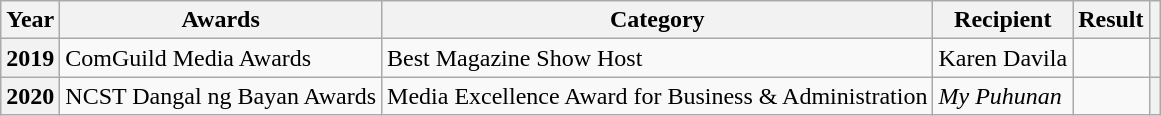<table class="wikitable">
<tr>
<th>Year</th>
<th>Awards</th>
<th>Category</th>
<th>Recipient</th>
<th>Result</th>
<th></th>
</tr>
<tr>
<th>2019</th>
<td>ComGuild Media Awards</td>
<td>Best Magazine Show Host</td>
<td>Karen Davila</td>
<td></td>
<th></th>
</tr>
<tr>
<th>2020</th>
<td>NCST Dangal ng Bayan Awards</td>
<td>Media Excellence Award for Business & Administration</td>
<td><em>My Puhunan</em></td>
<td></td>
<th></th>
</tr>
</table>
